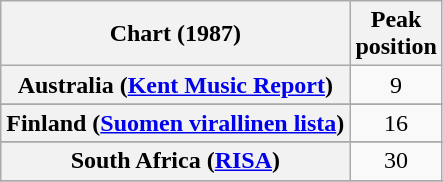<table class="wikitable plainrowheaders sortable">
<tr>
<th>Chart (1987)</th>
<th>Peak<br>position</th>
</tr>
<tr>
<th scope="row">Australia (<a href='#'>Kent Music Report</a>)</th>
<td style="text-align:center;">9</td>
</tr>
<tr>
</tr>
<tr>
</tr>
<tr>
</tr>
<tr>
<th scope="row">Finland (<a href='#'>Suomen virallinen lista</a>)</th>
<td style="text-align:center;">16</td>
</tr>
<tr>
</tr>
<tr>
</tr>
<tr>
</tr>
<tr>
</tr>
<tr>
<th scope="row">South Africa (<a href='#'>RISA</a>)</th>
<td style="text-align:center;">30</td>
</tr>
<tr>
</tr>
<tr>
</tr>
<tr>
</tr>
<tr>
</tr>
<tr>
</tr>
</table>
